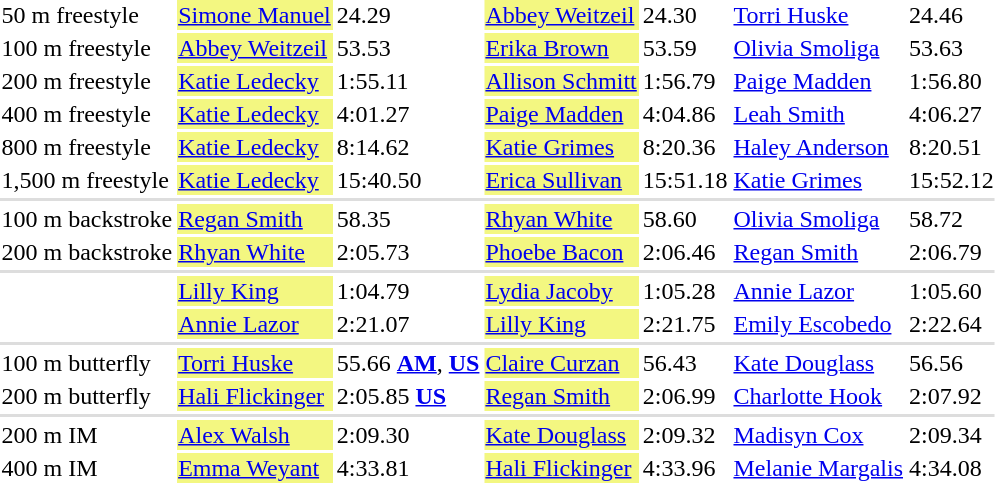<table>
<tr valign="top">
<td>50 m freestyle</td>
<td bgcolor=F3F781><a href='#'>Simone Manuel</a></td>
<td>24.29</td>
<td bgcolor=F3F781><a href='#'>Abbey Weitzeil</a></td>
<td>24.30</td>
<td><a href='#'>Torri Huske</a></td>
<td>24.46</td>
</tr>
<tr valign="top">
<td>100 m freestyle</td>
<td bgcolor=F3F781><a href='#'>Abbey Weitzeil</a></td>
<td>53.53</td>
<td bgcolor=F3F781><a href='#'>Erika Brown</a></td>
<td>53.59</td>
<td><a href='#'>Olivia Smoliga</a></td>
<td>53.63</td>
</tr>
<tr valign="top">
<td>200 m freestyle</td>
<td bgcolor=F3F781><a href='#'>Katie Ledecky</a></td>
<td>1:55.11</td>
<td bgcolor=F3F781><a href='#'>Allison Schmitt</a></td>
<td>1:56.79</td>
<td><a href='#'>Paige Madden</a></td>
<td>1:56.80</td>
</tr>
<tr valign="top">
<td>400 m freestyle</td>
<td bgcolor=F3F781><a href='#'>Katie Ledecky</a></td>
<td>4:01.27</td>
<td bgcolor=F3F781><a href='#'>Paige Madden</a></td>
<td>4:04.86</td>
<td><a href='#'>Leah Smith</a></td>
<td>4:06.27</td>
</tr>
<tr valign="top">
<td>800 m freestyle</td>
<td bgcolor=F3F781><a href='#'>Katie Ledecky</a></td>
<td>8:14.62</td>
<td bgcolor=F3F781><a href='#'>Katie Grimes</a></td>
<td>8:20.36</td>
<td><a href='#'>Haley Anderson</a></td>
<td>8:20.51</td>
</tr>
<tr valign="top">
<td>1,500 m freestyle</td>
<td bgcolor=F3F781><a href='#'>Katie Ledecky</a></td>
<td>15:40.50</td>
<td bgcolor=F3F781><a href='#'>Erica Sullivan</a></td>
<td>15:51.18</td>
<td><a href='#'>Katie Grimes</a></td>
<td>15:52.12</td>
</tr>
<tr bgcolor=#DDDDDD>
<td colspan=7></td>
</tr>
<tr valign="top">
<td>100 m backstroke</td>
<td bgcolor=F3F781><a href='#'>Regan Smith</a></td>
<td>58.35</td>
<td bgcolor=F3F781><a href='#'>Rhyan White</a></td>
<td>58.60</td>
<td><a href='#'>Olivia Smoliga</a></td>
<td>58.72</td>
</tr>
<tr valign="top">
<td>200 m backstroke</td>
<td bgcolor=F3F781><a href='#'>Rhyan White</a></td>
<td>2:05.73</td>
<td bgcolor=F3F781><a href='#'>Phoebe Bacon</a></td>
<td>2:06.46</td>
<td><a href='#'>Regan Smith</a></td>
<td>2:06.79</td>
</tr>
<tr bgcolor=#DDDDDD>
<td colspan=7></td>
</tr>
<tr valign="top">
<td></td>
<td bgcolor=F3F781><a href='#'>Lilly King</a></td>
<td>1:04.79</td>
<td bgcolor=F3F781><a href='#'>Lydia Jacoby</a></td>
<td>1:05.28</td>
<td><a href='#'>Annie Lazor</a></td>
<td>1:05.60</td>
</tr>
<tr valign="top">
<td></td>
<td bgcolor=F3F781><a href='#'>Annie Lazor</a></td>
<td>2:21.07</td>
<td bgcolor=F3F781><a href='#'>Lilly King</a></td>
<td>2:21.75</td>
<td><a href='#'>Emily Escobedo</a></td>
<td>2:22.64</td>
</tr>
<tr bgcolor=#DDDDDD>
<td colspan=7></td>
</tr>
<tr valign="top">
<td>100 m butterfly</td>
<td bgcolor=F3F781><a href='#'>Torri Huske</a></td>
<td>55.66 <strong><a href='#'>AM</a></strong>, <strong><a href='#'>US</a></strong></td>
<td bgcolor=F3F781><a href='#'>Claire Curzan</a></td>
<td>56.43</td>
<td><a href='#'>Kate Douglass</a></td>
<td>56.56</td>
</tr>
<tr valign="top">
<td>200 m butterfly</td>
<td bgcolor=F3F781><a href='#'>Hali Flickinger</a></td>
<td>2:05.85 <strong><a href='#'>US</a></strong></td>
<td bgcolor=F3F781><a href='#'>Regan Smith</a></td>
<td>2:06.99</td>
<td><a href='#'>Charlotte Hook</a></td>
<td>2:07.92</td>
</tr>
<tr bgcolor=#DDDDDD>
<td colspan=7></td>
</tr>
<tr valign="top">
<td>200 m IM</td>
<td bgcolor=F3F781><a href='#'>Alex Walsh</a></td>
<td>2:09.30</td>
<td bgcolor=F3F781><a href='#'>Kate Douglass</a></td>
<td>2:09.32</td>
<td><a href='#'>Madisyn Cox</a></td>
<td>2:09.34</td>
</tr>
<tr valign="top">
<td>400 m IM</td>
<td bgcolor=F3F781><a href='#'>Emma Weyant</a></td>
<td>4:33.81</td>
<td bgcolor=F3F781><a href='#'>Hali Flickinger</a></td>
<td>4:33.96</td>
<td><a href='#'>Melanie Margalis</a></td>
<td>4:34.08</td>
</tr>
</table>
